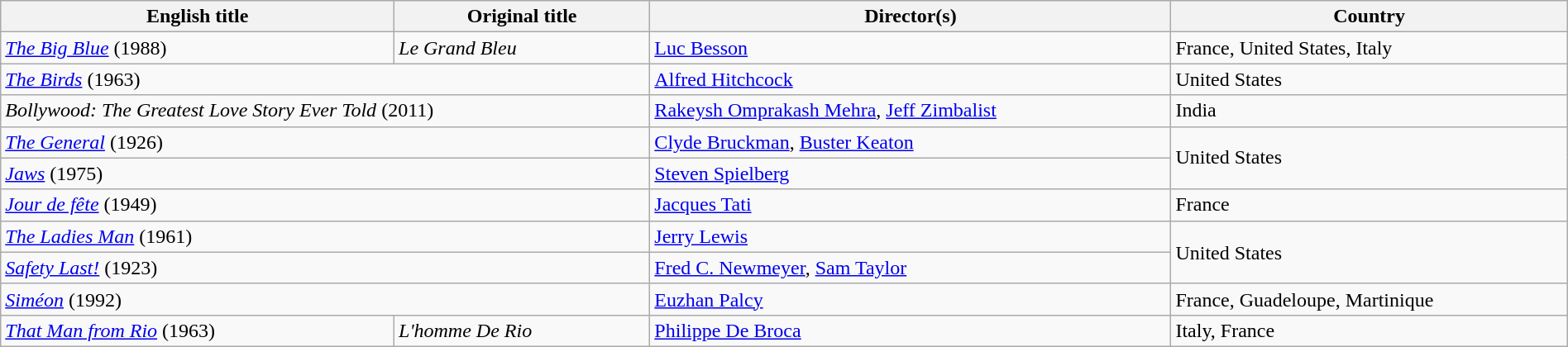<table class="wikitable" width="100%" cellpadding="5">
<tr>
<th scope="col">English title</th>
<th scope="col">Original title</th>
<th scope="col">Director(s)</th>
<th scope="col">Country</th>
</tr>
<tr>
<td data-sort-value="Big Blue"><em><a href='#'>The Big Blue</a></em> (1988)</td>
<td data-sort-value="Grand Bleu"><em>Le Grand Bleu</em></td>
<td data-sort-value="Besson"><a href='#'>Luc Besson</a></td>
<td>France, United States, Italy</td>
</tr>
<tr>
<td colspan=2 data-sort-value="Birds"><em><a href='#'>The Birds</a></em> (1963)</td>
<td data-sort-value="Hitchcock"><a href='#'>Alfred Hitchcock</a></td>
<td>United States</td>
</tr>
<tr>
<td colspan=2><em>Bollywood: The Greatest Love Story Ever Told</em> (2011)</td>
<td data-sort-value="Mehra"><a href='#'>Rakeysh Omprakash Mehra</a>, <a href='#'>Jeff Zimbalist</a></td>
<td>India</td>
</tr>
<tr>
<td colspan=2 data-sort-value="General"><em><a href='#'>The General</a></em> (1926)</td>
<td data-sort-value="Bruckman"><a href='#'>Clyde Bruckman</a>, <a href='#'>Buster Keaton</a></td>
<td rowspan="2">United States</td>
</tr>
<tr>
<td colspan=2><em><a href='#'>Jaws</a></em> (1975)</td>
<td data-sort-value="Spielberg"><a href='#'>Steven Spielberg</a></td>
</tr>
<tr>
<td colspan=2><em><a href='#'>Jour de fête</a></em> (1949)</td>
<td data-sort-value="Tati"><a href='#'>Jacques Tati</a></td>
<td>France</td>
</tr>
<tr>
<td colspan=2 data-sort-value="Ladies"><em><a href='#'>The Ladies Man</a></em> (1961)</td>
<td data-sort-value="Lewis"><a href='#'>Jerry Lewis</a></td>
<td rowspan="2">United States</td>
</tr>
<tr>
<td colspan=2><em><a href='#'>Safety Last!</a></em> (1923)</td>
<td data-sort-value="Newmeyer"><a href='#'>Fred C. Newmeyer</a>, <a href='#'>Sam Taylor</a></td>
</tr>
<tr>
<td colspan=2><em><a href='#'>Siméon</a></em> (1992)</td>
<td data-sort-value="Palcy"><a href='#'>Euzhan Palcy</a></td>
<td>France, Guadeloupe, Martinique</td>
</tr>
<tr>
<td><em><a href='#'>That Man from Rio</a></em> (1963)</td>
<td data-sort-value="Home"><em>L'homme De Rio</em></td>
<td data-sort-value="Broca"><a href='#'>Philippe De Broca</a></td>
<td>Italy, France</td>
</tr>
</table>
